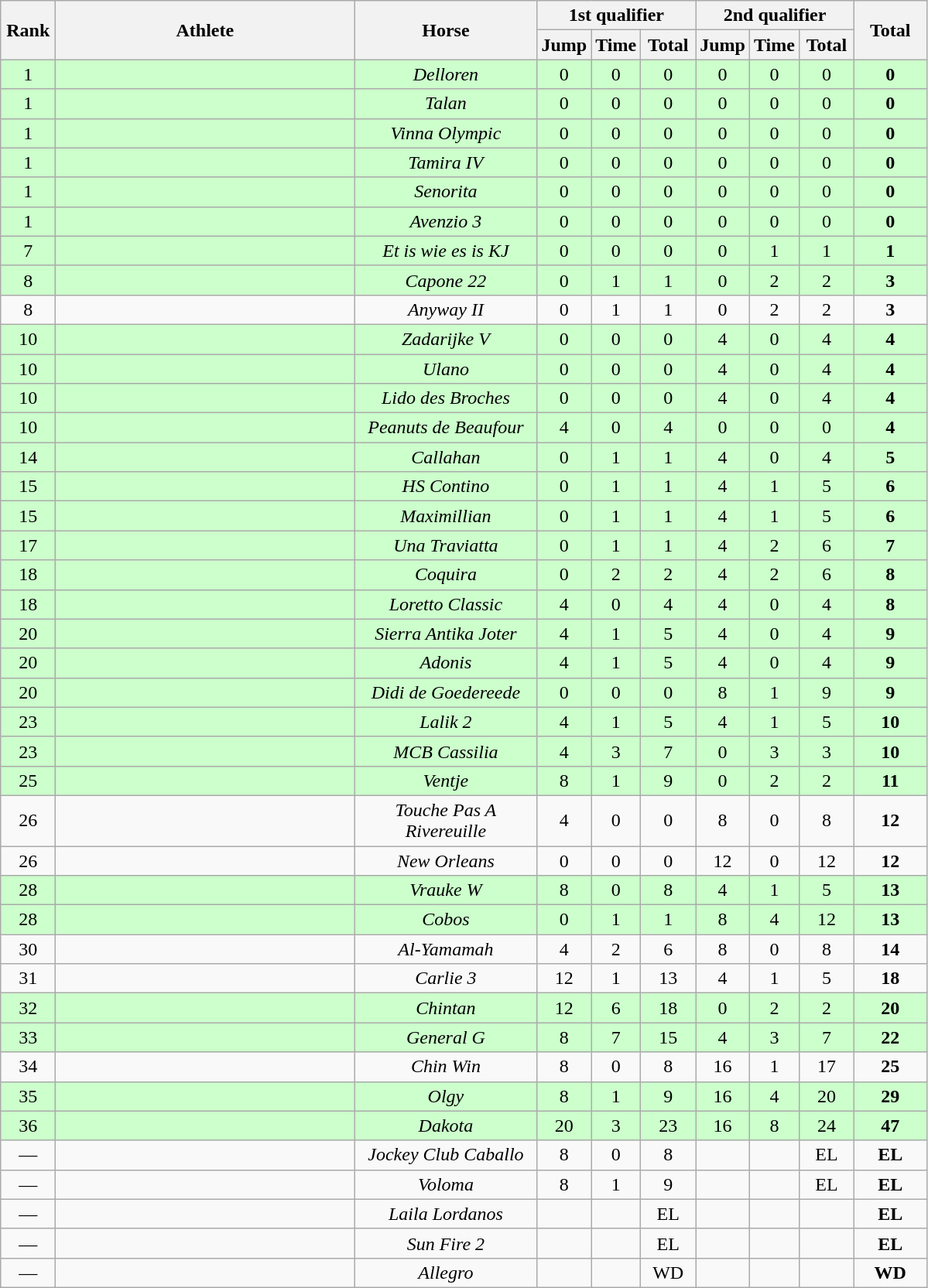<table class="wikitable" style="text-align:center">
<tr>
<th rowspan=2 width=40>Rank</th>
<th rowspan=2 width=250>Athlete</th>
<th rowspan=2 width=150>Horse</th>
<th colspan=3>1st qualifier</th>
<th colspan=3>2nd qualifier</th>
<th rowspan=2 width=55>Total</th>
</tr>
<tr>
<th width=35>Jump</th>
<th width=35>Time</th>
<th width=40>Total</th>
<th width=35>Jump</th>
<th width=35>Time</th>
<th width=40>Total</th>
</tr>
<tr bgcolor="ccffcc">
<td>1</td>
<td align=left></td>
<td><em>Delloren</em></td>
<td>0</td>
<td>0</td>
<td>0</td>
<td>0</td>
<td>0</td>
<td>0</td>
<td><strong>0</strong></td>
</tr>
<tr bgcolor="ccffcc">
<td>1</td>
<td align=left></td>
<td><em>Talan</em></td>
<td>0</td>
<td>0</td>
<td>0</td>
<td>0</td>
<td>0</td>
<td>0</td>
<td><strong>0</strong></td>
</tr>
<tr bgcolor="ccffcc">
<td>1 </td>
<td align=left></td>
<td><em>Vinna Olympic</em></td>
<td>0</td>
<td>0</td>
<td>0</td>
<td>0</td>
<td>0</td>
<td>0</td>
<td><strong>0</strong></td>
</tr>
<tr bgcolor="ccffcc">
<td>1</td>
<td align=left></td>
<td><em>Tamira IV</em></td>
<td>0</td>
<td>0</td>
<td>0</td>
<td>0</td>
<td>0</td>
<td>0</td>
<td><strong>0</strong></td>
</tr>
<tr bgcolor="ccffcc">
<td>1</td>
<td align=left></td>
<td><em>Senorita</em></td>
<td>0</td>
<td>0</td>
<td>0</td>
<td>0</td>
<td>0</td>
<td>0</td>
<td><strong>0</strong></td>
</tr>
<tr bgcolor="ccffcc">
<td>1</td>
<td align=left></td>
<td><em>Avenzio 3</em></td>
<td>0</td>
<td>0</td>
<td>0</td>
<td>0</td>
<td>0</td>
<td>0</td>
<td><strong>0</strong></td>
</tr>
<tr bgcolor="ccffcc">
<td>7</td>
<td align=left></td>
<td><em>Et is wie es is KJ</em></td>
<td>0</td>
<td>0</td>
<td>0</td>
<td>0</td>
<td>1</td>
<td>1</td>
<td><strong>1</strong></td>
</tr>
<tr bgcolor="ccffcc">
<td>8</td>
<td align=left></td>
<td><em>Capone 22</em></td>
<td>0</td>
<td>1</td>
<td>1</td>
<td>0</td>
<td>2</td>
<td>2</td>
<td><strong>3</strong></td>
</tr>
<tr>
<td>8 </td>
<td align=left></td>
<td><em>Anyway II</em></td>
<td>0</td>
<td>1</td>
<td>1</td>
<td>0</td>
<td>2</td>
<td>2</td>
<td><strong>3</strong></td>
</tr>
<tr bgcolor="ccffcc">
<td>10</td>
<td align=left></td>
<td><em>Zadarijke V</em></td>
<td>0</td>
<td>0</td>
<td>0</td>
<td>4</td>
<td>0</td>
<td>4</td>
<td><strong>4</strong></td>
</tr>
<tr bgcolor="ccffcc">
<td>10</td>
<td align=left></td>
<td><em>Ulano</em></td>
<td>0</td>
<td>0</td>
<td>0</td>
<td>4</td>
<td>0</td>
<td>4</td>
<td><strong>4</strong></td>
</tr>
<tr bgcolor="ccffcc">
<td>10</td>
<td align=left></td>
<td><em>Lido des Broches</em></td>
<td>0</td>
<td>0</td>
<td>0</td>
<td>4</td>
<td>0</td>
<td>4</td>
<td><strong>4</strong></td>
</tr>
<tr bgcolor="ccffcc">
<td>10</td>
<td align=left></td>
<td><em>Peanuts de Beaufour</em></td>
<td>4</td>
<td>0</td>
<td>4</td>
<td>0</td>
<td>0</td>
<td>0</td>
<td><strong>4</strong></td>
</tr>
<tr bgcolor="ccffcc">
<td>14</td>
<td align=left></td>
<td><em>Callahan</em></td>
<td>0</td>
<td>1</td>
<td>1</td>
<td>4</td>
<td>0</td>
<td>4</td>
<td><strong>5</strong></td>
</tr>
<tr bgcolor="ccffcc">
<td>15</td>
<td align=left></td>
<td><em>HS Contino</em></td>
<td>0</td>
<td>1</td>
<td>1</td>
<td>4</td>
<td>1</td>
<td>5</td>
<td><strong>6</strong></td>
</tr>
<tr bgcolor="ccffcc">
<td>15</td>
<td align=left></td>
<td><em>Maximillian</em></td>
<td>0</td>
<td>1</td>
<td>1</td>
<td>4</td>
<td>1</td>
<td>5</td>
<td><strong>6</strong></td>
</tr>
<tr bgcolor="ccffcc">
<td>17</td>
<td align=left></td>
<td><em>Una Traviatta</em></td>
<td>0</td>
<td>1</td>
<td>1</td>
<td>4</td>
<td>2</td>
<td>6</td>
<td><strong>7</strong></td>
</tr>
<tr bgcolor="ccffcc">
<td>18</td>
<td align=left></td>
<td><em>Coquira</em></td>
<td>0</td>
<td>2</td>
<td>2</td>
<td>4</td>
<td>2</td>
<td>6</td>
<td><strong>8</strong></td>
</tr>
<tr bgcolor="ccffcc">
<td>18</td>
<td align=left></td>
<td><em>Loretto Classic</em></td>
<td>4</td>
<td>0</td>
<td>4</td>
<td>4</td>
<td>0</td>
<td>4</td>
<td><strong>8</strong></td>
</tr>
<tr bgcolor="ccffcc">
<td>20</td>
<td align=left></td>
<td><em>Sierra Antika Joter</em></td>
<td>4</td>
<td>1</td>
<td>5</td>
<td>4</td>
<td>0</td>
<td>4</td>
<td><strong>9</strong></td>
</tr>
<tr bgcolor="ccffcc">
<td>20</td>
<td align=left></td>
<td><em>Adonis</em></td>
<td>4</td>
<td>1</td>
<td>5</td>
<td>4</td>
<td>0</td>
<td>4</td>
<td><strong>9</strong></td>
</tr>
<tr bgcolor="ccffcc">
<td>20</td>
<td align=left></td>
<td><em>Didi de Goedereede</em></td>
<td>0</td>
<td>0</td>
<td>0</td>
<td>8</td>
<td>1</td>
<td>9</td>
<td><strong>9</strong></td>
</tr>
<tr bgcolor="ccffcc">
<td>23</td>
<td align=left></td>
<td><em>Lalik 2</em></td>
<td>4</td>
<td>1</td>
<td>5</td>
<td>4</td>
<td>1</td>
<td>5</td>
<td><strong>10</strong></td>
</tr>
<tr bgcolor="ccffcc">
<td>23</td>
<td align=left></td>
<td><em>MCB Cassilia</em></td>
<td>4</td>
<td>3</td>
<td>7</td>
<td>0</td>
<td>3</td>
<td>3</td>
<td><strong>10</strong></td>
</tr>
<tr bgcolor="ccffcc">
<td>25</td>
<td align=left></td>
<td><em>Ventje</em></td>
<td>8</td>
<td>1</td>
<td>9</td>
<td>0</td>
<td>2</td>
<td>2</td>
<td><strong>11</strong></td>
</tr>
<tr>
<td>26</td>
<td align=left></td>
<td><em>Touche Pas A Rivereuille</em></td>
<td>4</td>
<td>0</td>
<td>0</td>
<td>8</td>
<td>0</td>
<td>8</td>
<td><strong>12</strong></td>
</tr>
<tr>
<td>26</td>
<td align=left></td>
<td><em>New Orleans</em></td>
<td>0</td>
<td>0</td>
<td>0</td>
<td>12</td>
<td>0</td>
<td>12</td>
<td><strong>12</strong></td>
</tr>
<tr bgcolor="ccffcc">
<td>28</td>
<td align=left></td>
<td><em>Vrauke W</em></td>
<td>8</td>
<td>0</td>
<td>8</td>
<td>4</td>
<td>1</td>
<td>5</td>
<td><strong>13</strong></td>
</tr>
<tr bgcolor="ccffcc">
<td>28</td>
<td align=left></td>
<td><em>Cobos</em></td>
<td>0</td>
<td>1</td>
<td>1</td>
<td>8</td>
<td>4</td>
<td>12</td>
<td><strong>13</strong></td>
</tr>
<tr>
<td>30</td>
<td align=left></td>
<td><em>Al-Yamamah</em></td>
<td>4</td>
<td>2</td>
<td>6</td>
<td>8</td>
<td>0</td>
<td>8</td>
<td><strong>14</strong></td>
</tr>
<tr>
<td>31</td>
<td align=left></td>
<td><em>Carlie 3</em></td>
<td>12</td>
<td>1</td>
<td>13</td>
<td>4</td>
<td>1</td>
<td>5</td>
<td><strong>18</strong></td>
</tr>
<tr bgcolor="ccffcc">
<td>32</td>
<td align=left></td>
<td><em>Chintan</em></td>
<td>12</td>
<td>6</td>
<td>18</td>
<td>0</td>
<td>2</td>
<td>2</td>
<td><strong>20</strong></td>
</tr>
<tr bgcolor="ccffcc">
<td>33</td>
<td align=left></td>
<td><em>General G</em></td>
<td>8</td>
<td>7</td>
<td>15</td>
<td>4</td>
<td>3</td>
<td>7</td>
<td><strong>22</strong></td>
</tr>
<tr>
<td>34</td>
<td align=left></td>
<td><em>Chin Win</em></td>
<td>8</td>
<td>0</td>
<td>8</td>
<td>16</td>
<td>1</td>
<td>17</td>
<td><strong>25</strong></td>
</tr>
<tr bgcolor="ccffcc">
<td>35</td>
<td align=left></td>
<td><em>Olgy</em></td>
<td>8</td>
<td>1</td>
<td>9</td>
<td>16</td>
<td>4</td>
<td>20</td>
<td><strong>29</strong></td>
</tr>
<tr bgcolor="ccffcc">
<td>36 </td>
<td align=left></td>
<td><em>Dakota</em></td>
<td>20</td>
<td>3</td>
<td>23</td>
<td>16</td>
<td>8</td>
<td>24</td>
<td><strong>47</strong></td>
</tr>
<tr>
<td>—</td>
<td align=left></td>
<td><em>Jockey Club Caballo</em></td>
<td>8</td>
<td>0</td>
<td>8</td>
<td></td>
<td></td>
<td>EL</td>
<td><strong>EL</strong></td>
</tr>
<tr>
<td>—</td>
<td align=left></td>
<td><em>Voloma</em></td>
<td>8</td>
<td>1</td>
<td>9</td>
<td></td>
<td></td>
<td>EL</td>
<td><strong>EL</strong></td>
</tr>
<tr>
<td>—</td>
<td align=left></td>
<td><em>Laila Lordanos</em></td>
<td></td>
<td></td>
<td>EL</td>
<td></td>
<td></td>
<td></td>
<td><strong>EL</strong></td>
</tr>
<tr>
<td>—</td>
<td align=left></td>
<td><em>Sun Fire 2</em></td>
<td></td>
<td></td>
<td>EL</td>
<td></td>
<td></td>
<td></td>
<td><strong>EL</strong></td>
</tr>
<tr>
<td>—</td>
<td align=left></td>
<td><em>Allegro</em></td>
<td></td>
<td></td>
<td>WD</td>
<td></td>
<td></td>
<td></td>
<td><strong>WD</strong></td>
</tr>
</table>
